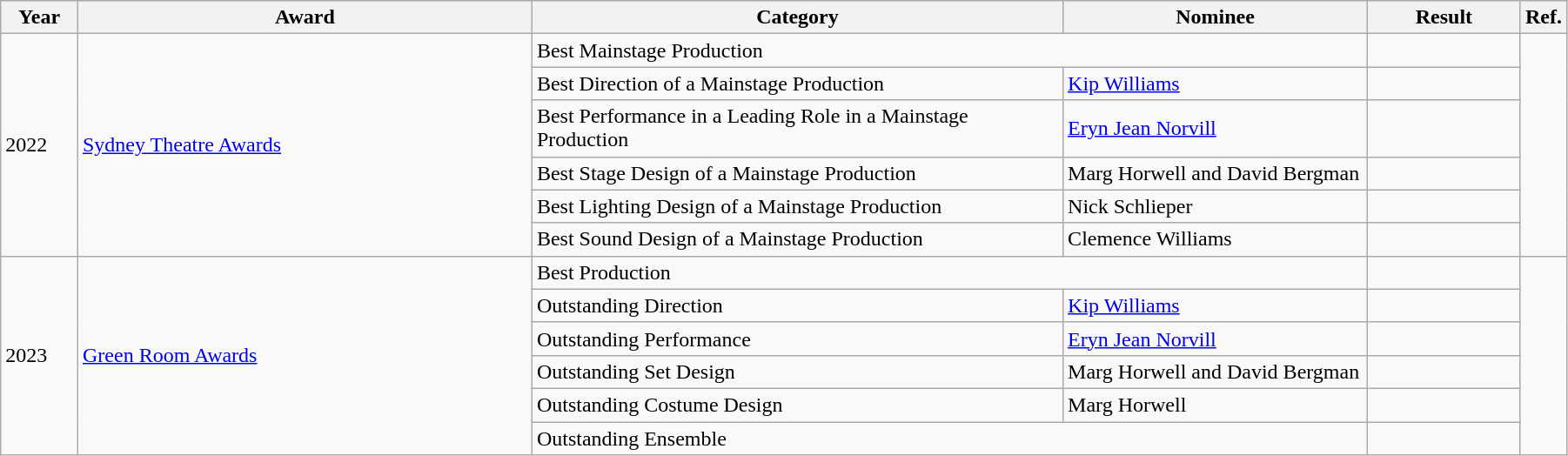<table class="wikitable" width="95%">
<tr>
<th width="5%">Year</th>
<th width="30%">Award</th>
<th width="35%">Category</th>
<th width="20%">Nominee</th>
<th width="10%">Result</th>
<th class=unsortable>Ref.</th>
</tr>
<tr>
<td rowspan="6">2022</td>
<td rowspan="6"><a href='#'>Sydney Theatre Awards</a></td>
<td colspan=2>Best Mainstage Production</td>
<td></td>
<td rowspan="6"></td>
</tr>
<tr>
<td>Best Direction of a Mainstage Production</td>
<td><a href='#'>Kip Williams</a></td>
<td></td>
</tr>
<tr>
<td>Best Performance in a Leading Role in a Mainstage Production</td>
<td><a href='#'>Eryn Jean Norvill</a></td>
<td></td>
</tr>
<tr>
<td>Best Stage Design of a Mainstage Production</td>
<td>Marg Horwell and David Bergman</td>
<td></td>
</tr>
<tr>
<td>Best Lighting Design of a Mainstage Production</td>
<td>Nick Schlieper</td>
<td></td>
</tr>
<tr>
<td>Best Sound Design of a Mainstage Production</td>
<td>Clemence Williams</td>
<td></td>
</tr>
<tr>
<td rowspan="6">2023</td>
<td rowspan="6"><a href='#'>Green Room Awards</a></td>
<td colspan=2>Best Production</td>
<td></td>
<td rowspan="6"></td>
</tr>
<tr>
<td>Outstanding Direction</td>
<td><a href='#'>Kip Williams</a></td>
<td></td>
</tr>
<tr>
<td>Outstanding Performance</td>
<td><a href='#'>Eryn Jean Norvill</a></td>
<td></td>
</tr>
<tr>
<td>Outstanding Set Design</td>
<td>Marg Horwell and David Bergman</td>
<td></td>
</tr>
<tr>
<td>Outstanding Costume Design</td>
<td>Marg Horwell</td>
<td></td>
</tr>
<tr>
<td colspan=2>Outstanding Ensemble</td>
<td></td>
</tr>
</table>
